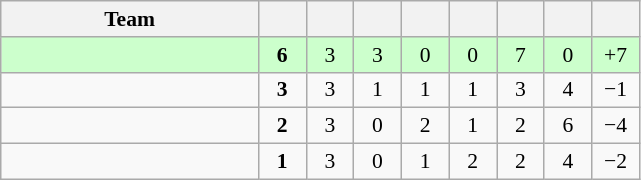<table class="wikitable" style="text-align: center; font-size: 90%;">
<tr>
<th width="165">Team</th>
<th width="25"></th>
<th width="25"></th>
<th width="25"></th>
<th width="25"></th>
<th width="25"></th>
<th width="25"></th>
<th width="25"></th>
<th width="25"></th>
</tr>
<tr bgcolor=#ccffcc align=center>
<td align=left></td>
<td><strong>6</strong></td>
<td>3</td>
<td>3</td>
<td>0</td>
<td>0</td>
<td>7</td>
<td>0</td>
<td>+7</td>
</tr>
<tr align=center>
<td align=left></td>
<td><strong>3</strong></td>
<td>3</td>
<td>1</td>
<td>1</td>
<td>1</td>
<td>3</td>
<td>4</td>
<td>−1</td>
</tr>
<tr align=center>
<td align=left></td>
<td><strong>2</strong></td>
<td>3</td>
<td>0</td>
<td>2</td>
<td>1</td>
<td>2</td>
<td>6</td>
<td>−4</td>
</tr>
<tr align=center>
<td align=left></td>
<td><strong>1</strong></td>
<td>3</td>
<td>0</td>
<td>1</td>
<td>2</td>
<td>2</td>
<td>4</td>
<td>−2</td>
</tr>
</table>
